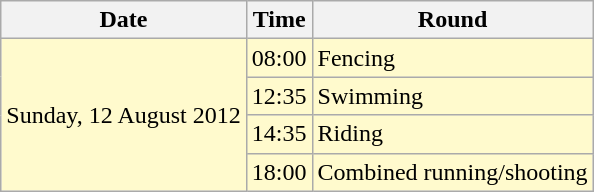<table class="wikitable">
<tr>
<th>Date</th>
<th>Time</th>
<th>Round</th>
</tr>
<tr style="background:lemonchiffon">
<td rowspan=4>Sunday, 12 August 2012</td>
<td>08:00</td>
<td>Fencing</td>
</tr>
<tr style="background:lemonchiffon">
<td>12:35</td>
<td>Swimming</td>
</tr>
<tr style="background:lemonchiffon">
<td>14:35</td>
<td>Riding</td>
</tr>
<tr style="background:lemonchiffon">
<td>18:00</td>
<td>Combined running/shooting</td>
</tr>
</table>
